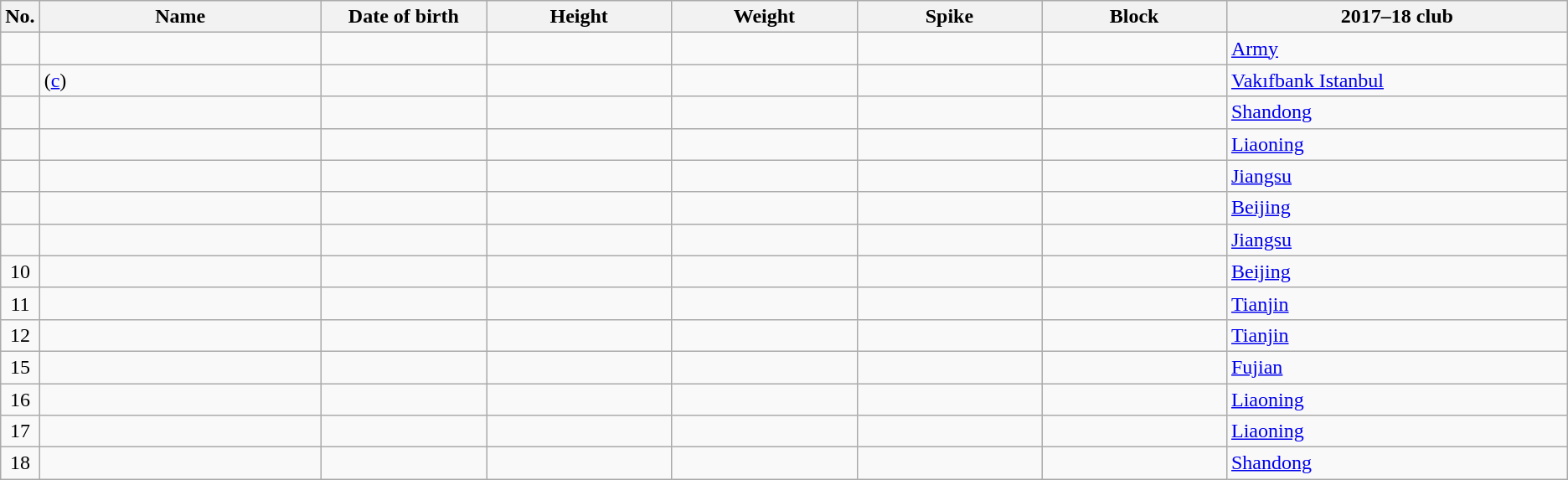<table class="wikitable sortable" style="font-size:100%; text-align:center;">
<tr>
<th>No.</th>
<th style="width:14em">Name</th>
<th style="width:8em">Date of birth</th>
<th style="width:9em">Height</th>
<th style="width:9em">Weight</th>
<th style="width:9em">Spike</th>
<th style="width:9em">Block</th>
<th style="width:17em">2017–18 club</th>
</tr>
<tr>
<td></td>
<td align=left></td>
<td align=right></td>
<td></td>
<td></td>
<td></td>
<td></td>
<td align=left> <a href='#'>Army</a></td>
</tr>
<tr>
<td></td>
<td align=left> (<a href='#'>c</a>)</td>
<td align=right></td>
<td></td>
<td></td>
<td></td>
<td></td>
<td align=left> <a href='#'>Vakıfbank Istanbul</a></td>
</tr>
<tr>
<td></td>
<td align=left></td>
<td align=right></td>
<td></td>
<td></td>
<td></td>
<td></td>
<td align=left> <a href='#'>Shandong</a></td>
</tr>
<tr>
<td></td>
<td align=left></td>
<td align=right></td>
<td></td>
<td></td>
<td></td>
<td></td>
<td align=left> <a href='#'>Liaoning</a></td>
</tr>
<tr>
<td></td>
<td align=left></td>
<td align=right></td>
<td></td>
<td></td>
<td></td>
<td></td>
<td align=left> <a href='#'>Jiangsu</a></td>
</tr>
<tr>
<td></td>
<td align=left></td>
<td align=right></td>
<td></td>
<td></td>
<td></td>
<td></td>
<td align=left> <a href='#'>Beijing</a></td>
</tr>
<tr>
<td></td>
<td align=left></td>
<td align=right></td>
<td></td>
<td></td>
<td></td>
<td></td>
<td align=left> <a href='#'>Jiangsu</a></td>
</tr>
<tr>
<td>10</td>
<td align=left></td>
<td align=right></td>
<td></td>
<td></td>
<td></td>
<td></td>
<td align=left> <a href='#'>Beijing</a></td>
</tr>
<tr>
<td>11</td>
<td align=left></td>
<td align=right></td>
<td></td>
<td></td>
<td></td>
<td></td>
<td align=left> <a href='#'>Tianjin</a></td>
</tr>
<tr>
<td>12</td>
<td align=left></td>
<td align=right></td>
<td></td>
<td></td>
<td></td>
<td></td>
<td align=left> <a href='#'>Tianjin</a></td>
</tr>
<tr>
<td>15</td>
<td align=left></td>
<td align=right></td>
<td></td>
<td></td>
<td></td>
<td></td>
<td align=left> <a href='#'>Fujian</a></td>
</tr>
<tr>
<td>16</td>
<td align=left></td>
<td align=right></td>
<td></td>
<td></td>
<td></td>
<td></td>
<td align=left> <a href='#'>Liaoning</a></td>
</tr>
<tr>
<td>17</td>
<td align=left></td>
<td align=right></td>
<td></td>
<td></td>
<td></td>
<td></td>
<td align=left> <a href='#'>Liaoning</a></td>
</tr>
<tr>
<td>18</td>
<td align=left></td>
<td align=right></td>
<td></td>
<td></td>
<td></td>
<td></td>
<td align=left> <a href='#'>Shandong</a></td>
</tr>
</table>
